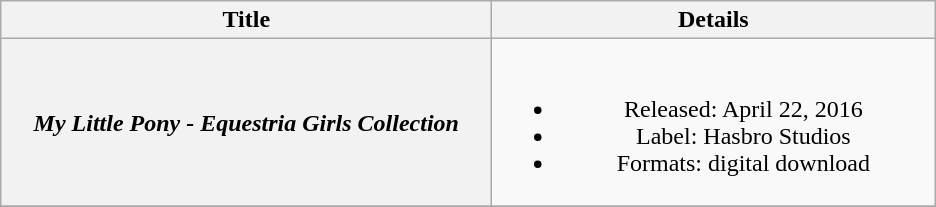<table class="wikitable plainrowheaders" style="text-align:center;">
<tr>
<th style="width:20em;">Title</th>
<th style="width:18em;">Details</th>
</tr>
<tr>
<th scope="row"><em>My Little Pony - Equestria Girls Collection</em></th>
<td><br><ul><li>Released: April 22, 2016</li><li>Label: Hasbro Studios</li><li>Formats: digital download</li></ul></td>
</tr>
<tr>
</tr>
</table>
